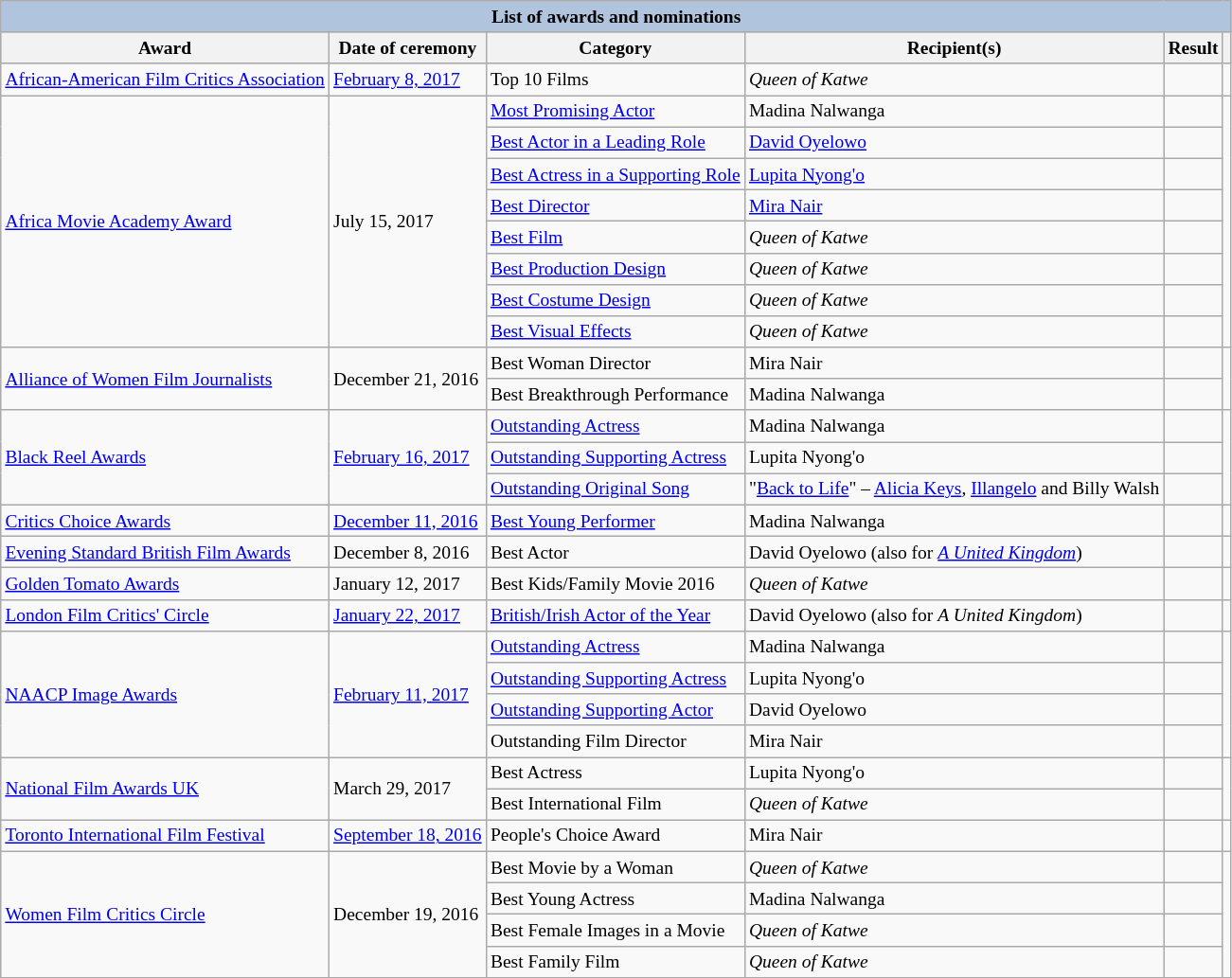<table class="wikitable sortable" style="font-size:small">
<tr style="background:#ccc; text-align:center;">
<th colspan="6" style="background: LightSteelBlue;">List of awards and nominations</th>
</tr>
<tr style="background:#ccc; text-align:center;">
<th>Award</th>
<th>Date of ceremony</th>
<th>Category</th>
<th>Recipient(s)</th>
<th>Result</th>
<th class="unsortable"></th>
</tr>
<tr>
<td><a href='#'>African-American Film Critics Association</a></td>
<td><a href='#'>February 8, 2017</a></td>
<td>Top 10 Films</td>
<td><em>Queen of Katwe</em></td>
<td></td>
<td></td>
</tr>
<tr>
<td rowspan="8"><a href='#'>Africa Movie Academy Award</a></td>
<td rowspan="8">July 15, 2017</td>
<td><a href='#'>Most Promising Actor</a></td>
<td>Madina Nalwanga</td>
<td></td>
<td rowspan="8"></td>
</tr>
<tr>
<td><a href='#'>Best Actor in a Leading Role</a></td>
<td><a href='#'>David Oyelowo</a></td>
<td></td>
</tr>
<tr>
<td><a href='#'>Best Actress in a Supporting Role</a></td>
<td><a href='#'>Lupita Nyong'o</a></td>
<td></td>
</tr>
<tr>
<td><a href='#'>Best Director</a></td>
<td><a href='#'>Mira Nair</a></td>
<td></td>
</tr>
<tr>
<td><a href='#'>Best Film</a></td>
<td><em>Queen of Katwe</em></td>
<td></td>
</tr>
<tr>
<td><a href='#'>Best Production Design</a></td>
<td><em>Queen of Katwe</em></td>
<td></td>
</tr>
<tr>
<td><a href='#'>Best Costume Design</a></td>
<td><em>Queen of Katwe</em></td>
<td></td>
</tr>
<tr>
<td><a href='#'>Best Visual Effects</a></td>
<td><em>Queen of Katwe</em></td>
<td></td>
</tr>
<tr>
<td rowspan="2"><a href='#'>Alliance of Women Film Journalists</a></td>
<td rowspan="2">December 21, 2016</td>
<td>Best Woman Director</td>
<td>Mira Nair</td>
<td></td>
<td rowspan="2"></td>
</tr>
<tr>
<td>Best Breakthrough Performance</td>
<td>Madina Nalwanga</td>
<td></td>
</tr>
<tr>
<td rowspan="3"><a href='#'>Black Reel Awards</a></td>
<td rowspan="3"><a href='#'>February 16, 2017</a></td>
<td><a href='#'>Outstanding Actress</a></td>
<td>Madina Nalwanga</td>
<td></td>
<td rowspan="3"></td>
</tr>
<tr>
<td><a href='#'>Outstanding Supporting Actress</a></td>
<td>Lupita Nyong'o</td>
<td></td>
</tr>
<tr>
<td><a href='#'>Outstanding Original Song</a></td>
<td>"<a href='#'>Back to Life</a>" – <a href='#'>Alicia Keys</a>, <a href='#'>Illangelo</a> and Billy Walsh</td>
<td></td>
</tr>
<tr>
<td><a href='#'>Critics Choice Awards</a></td>
<td><a href='#'>December 11, 2016</a></td>
<td><a href='#'>Best Young Performer</a></td>
<td>Madina Nalwanga</td>
<td></td>
<td></td>
</tr>
<tr>
<td><a href='#'>Evening Standard British Film Awards</a></td>
<td>December 8, 2016</td>
<td>Best Actor</td>
<td>David Oyelowo (also for <em><a href='#'>A United Kingdom</a></em>)</td>
<td></td>
<td></td>
</tr>
<tr>
<td><a href='#'>Golden Tomato Awards</a></td>
<td>January 12, 2017</td>
<td>Best Kids/Family Movie 2016</td>
<td><em>Queen of Katwe</em></td>
<td></td>
<td></td>
</tr>
<tr>
<td><a href='#'>London Film Critics' Circle</a></td>
<td><a href='#'>January 22, 2017</a></td>
<td><a href='#'>British/Irish Actor of the Year</a></td>
<td>David Oyelowo (also for <em>A United Kingdom</em>)</td>
<td></td>
<td></td>
</tr>
<tr>
<td rowspan="4"><a href='#'>NAACP Image Awards</a></td>
<td rowspan="4"><a href='#'>February 11, 2017</a></td>
<td><a href='#'>Outstanding Actress</a></td>
<td>Madina Nalwanga</td>
<td></td>
<td rowspan="4"></td>
</tr>
<tr>
<td><a href='#'>Outstanding Supporting Actress</a></td>
<td>Lupita Nyong'o</td>
<td></td>
</tr>
<tr>
<td><a href='#'>Outstanding Supporting Actor</a></td>
<td>David Oyelowo</td>
<td></td>
</tr>
<tr>
<td>Outstanding Film Director</td>
<td>Mira Nair</td>
<td></td>
</tr>
<tr>
<td rowspan="2"><a href='#'>National Film Awards UK</a></td>
<td rowspan="2">March 29, 2017</td>
<td>Best Actress</td>
<td>Lupita Nyong'o</td>
<td></td>
<td rowspan="2"></td>
</tr>
<tr>
<td>Best International Film</td>
<td><em>Queen of Katwe</em></td>
<td></td>
</tr>
<tr>
<td><a href='#'>Toronto International Film Festival</a></td>
<td><a href='#'>September 18, 2016</a></td>
<td>People's Choice Award</td>
<td>Mira Nair</td>
<td></td>
<td></td>
</tr>
<tr>
<td rowspan="4"><a href='#'>Women Film Critics Circle</a></td>
<td rowspan="4">December 19, 2016</td>
<td>Best Movie by a Woman</td>
<td><em>Queen of Katwe</em></td>
<td></td>
<td rowspan="4"></td>
</tr>
<tr>
<td>Best Young Actress</td>
<td>Madina Nalwanga</td>
<td></td>
</tr>
<tr>
<td>Best Female Images in a Movie</td>
<td><em>Queen of Katwe</em></td>
<td></td>
</tr>
<tr>
<td>Best Family Film</td>
<td><em>Queen of Katwe</em></td>
<td></td>
</tr>
<tr>
</tr>
</table>
